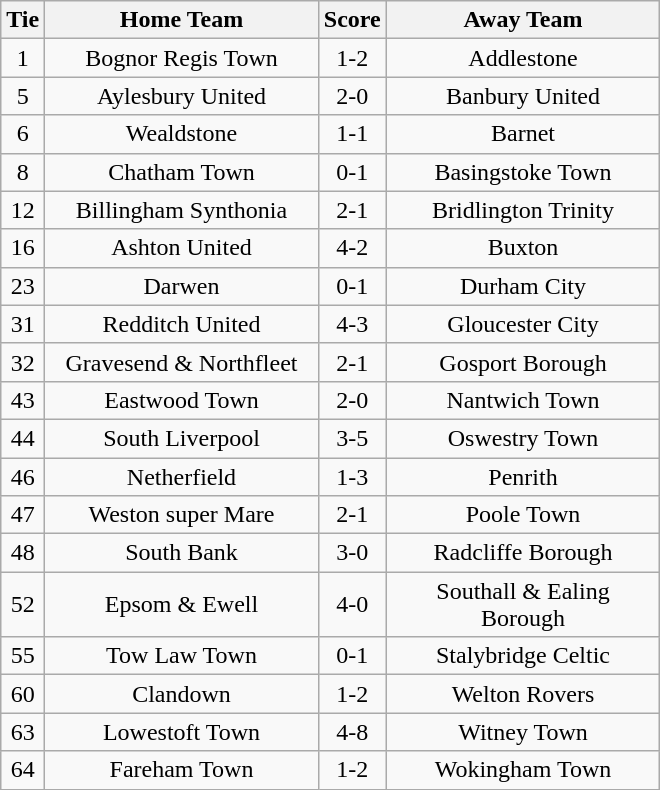<table class="wikitable" style="text-align:center;">
<tr>
<th width=20>Tie</th>
<th width=175>Home Team</th>
<th width=20>Score</th>
<th width=175>Away Team</th>
</tr>
<tr>
<td>1</td>
<td>Bognor Regis Town</td>
<td>1-2</td>
<td>Addlestone</td>
</tr>
<tr>
<td>5</td>
<td>Aylesbury United</td>
<td>2-0</td>
<td>Banbury United</td>
</tr>
<tr>
<td>6</td>
<td>Wealdstone</td>
<td>1-1</td>
<td>Barnet</td>
</tr>
<tr>
<td>8</td>
<td>Chatham Town</td>
<td>0-1</td>
<td>Basingstoke Town</td>
</tr>
<tr>
<td>12</td>
<td>Billingham Synthonia</td>
<td>2-1</td>
<td>Bridlington Trinity</td>
</tr>
<tr>
<td>16</td>
<td>Ashton United</td>
<td>4-2</td>
<td>Buxton</td>
</tr>
<tr>
<td>23</td>
<td>Darwen</td>
<td>0-1</td>
<td>Durham City</td>
</tr>
<tr>
<td>31</td>
<td>Redditch United</td>
<td>4-3</td>
<td>Gloucester City</td>
</tr>
<tr>
<td>32</td>
<td>Gravesend & Northfleet</td>
<td>2-1</td>
<td>Gosport Borough</td>
</tr>
<tr>
<td>43</td>
<td>Eastwood Town</td>
<td>2-0</td>
<td>Nantwich Town</td>
</tr>
<tr>
<td>44</td>
<td>South Liverpool</td>
<td>3-5</td>
<td>Oswestry Town</td>
</tr>
<tr>
<td>46</td>
<td>Netherfield</td>
<td>1-3</td>
<td>Penrith</td>
</tr>
<tr>
<td>47</td>
<td>Weston super Mare</td>
<td>2-1</td>
<td>Poole Town</td>
</tr>
<tr>
<td>48</td>
<td>South Bank</td>
<td>3-0</td>
<td>Radcliffe Borough</td>
</tr>
<tr>
<td>52</td>
<td>Epsom & Ewell</td>
<td>4-0</td>
<td>Southall & Ealing Borough</td>
</tr>
<tr>
<td>55</td>
<td>Tow Law Town</td>
<td>0-1</td>
<td>Stalybridge Celtic</td>
</tr>
<tr>
<td>60</td>
<td>Clandown</td>
<td>1-2</td>
<td>Welton Rovers</td>
</tr>
<tr>
<td>63</td>
<td>Lowestoft Town</td>
<td>4-8</td>
<td>Witney Town</td>
</tr>
<tr>
<td>64</td>
<td>Fareham Town</td>
<td>1-2</td>
<td>Wokingham Town</td>
</tr>
</table>
